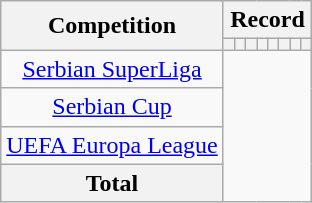<table class="wikitable" style="text-align: center">
<tr>
<th rowspan=2>Competition</th>
<th colspan=8>Record</th>
</tr>
<tr>
<th></th>
<th></th>
<th></th>
<th></th>
<th></th>
<th></th>
<th></th>
<th></th>
</tr>
<tr>
<td><a href='#'>Serbian SuperLiga</a><br></td>
</tr>
<tr>
<td><a href='#'>Serbian Cup</a><br></td>
</tr>
<tr>
<td><a href='#'>UEFA Europa League</a><br></td>
</tr>
<tr>
<th>Total<br></th>
</tr>
</table>
